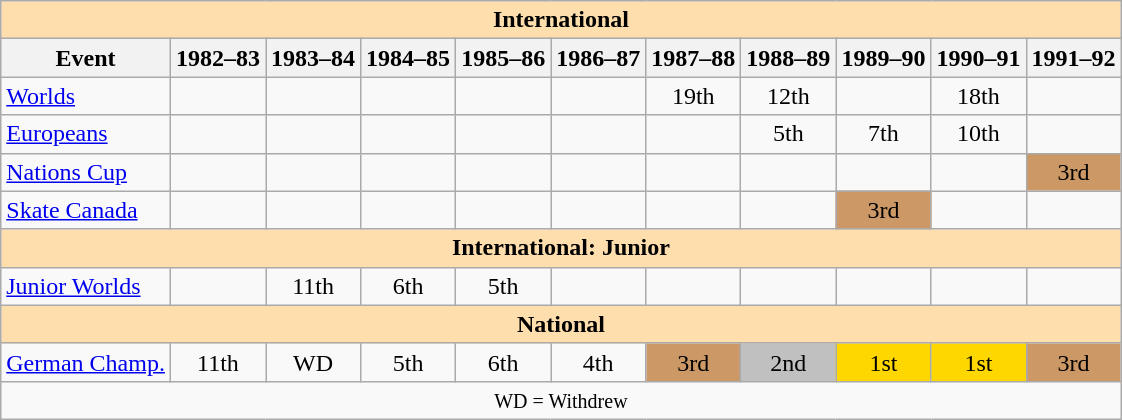<table class="wikitable" style="text-align:center">
<tr>
<th style="background-color: #ffdead; " colspan=11 align=center><strong>International</strong></th>
</tr>
<tr>
<th>Event</th>
<th>1982–83</th>
<th>1983–84</th>
<th>1984–85</th>
<th>1985–86</th>
<th>1986–87</th>
<th>1987–88</th>
<th>1988–89</th>
<th>1989–90</th>
<th>1990–91</th>
<th>1991–92</th>
</tr>
<tr>
<td align=left><a href='#'>Worlds</a></td>
<td></td>
<td></td>
<td></td>
<td></td>
<td></td>
<td>19th</td>
<td>12th</td>
<td></td>
<td>18th</td>
<td></td>
</tr>
<tr>
<td align=left><a href='#'>Europeans</a></td>
<td></td>
<td></td>
<td></td>
<td></td>
<td></td>
<td></td>
<td>5th</td>
<td>7th</td>
<td>10th</td>
<td></td>
</tr>
<tr>
<td align=left><a href='#'>Nations Cup</a></td>
<td></td>
<td></td>
<td></td>
<td></td>
<td></td>
<td></td>
<td></td>
<td></td>
<td></td>
<td bgcolor=cc9966>3rd</td>
</tr>
<tr>
<td align=left><a href='#'>Skate Canada</a></td>
<td></td>
<td></td>
<td></td>
<td></td>
<td></td>
<td></td>
<td></td>
<td bgcolor=cc9966>3rd</td>
<td></td>
<td></td>
</tr>
<tr>
<th style="background-color: #ffdead; " colspan=11 align=center><strong>International: Junior</strong></th>
</tr>
<tr>
<td align=left><a href='#'>Junior Worlds</a></td>
<td></td>
<td>11th</td>
<td>6th</td>
<td>5th</td>
<td></td>
<td></td>
<td></td>
<td></td>
<td></td>
<td></td>
</tr>
<tr>
<th style="background-color: #ffdead; " colspan=11 align=center><strong>National</strong></th>
</tr>
<tr>
<td align=left><a href='#'>German Champ.</a></td>
<td>11th</td>
<td>WD</td>
<td>5th</td>
<td>6th</td>
<td>4th</td>
<td bgcolor=cc9966>3rd</td>
<td bgcolor=silver>2nd</td>
<td bgcolor=gold>1st</td>
<td bgcolor=gold>1st</td>
<td bgcolor=cc9966>3rd</td>
</tr>
<tr>
<td colspan=11 align=center><small> WD = Withdrew </small></td>
</tr>
</table>
